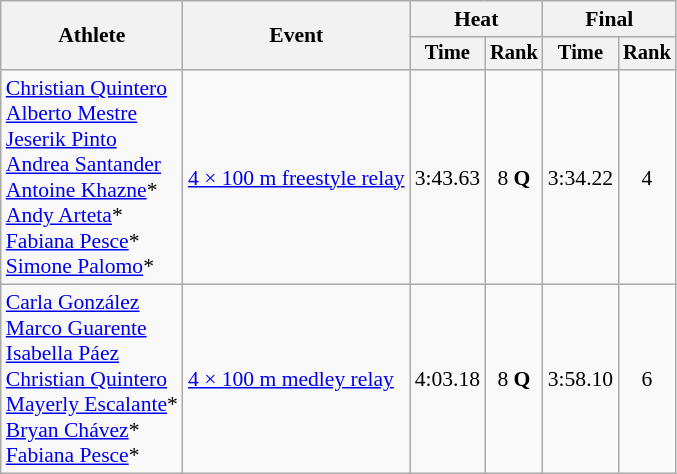<table class=wikitable style=font-size:90%;text-align:center>
<tr>
<th rowspan=2>Athlete</th>
<th rowspan=2>Event</th>
<th colspan=2>Heat</th>
<th colspan=2>Final</th>
</tr>
<tr style=font-size:95%>
<th>Time</th>
<th>Rank</th>
<th>Time</th>
<th>Rank</th>
</tr>
<tr>
<td align=left><a href='#'>Christian Quintero</a><br><a href='#'>Alberto Mestre</a><br><a href='#'>Jeserik Pinto</a><br><a href='#'>Andrea Santander</a><br><a href='#'>Antoine Khazne</a>*<br><a href='#'>Andy Arteta</a>*<br><a href='#'>Fabiana Pesce</a>*<br><a href='#'>Simone Palomo</a>*</td>
<td align=left><a href='#'>4 × 100 m freestyle relay</a></td>
<td>3:43.63</td>
<td>8 <strong>Q</strong></td>
<td>3:34.22</td>
<td>4</td>
</tr>
<tr>
<td align=left><a href='#'>Carla González</a><br><a href='#'>Marco Guarente</a><br><a href='#'>Isabella Páez</a><br><a href='#'>Christian Quintero</a><br><a href='#'>Mayerly Escalante</a>*<br><a href='#'>Bryan Chávez</a>*<br><a href='#'>Fabiana Pesce</a>*</td>
<td align=left><a href='#'>4 × 100 m medley relay</a></td>
<td>4:03.18</td>
<td>8 <strong>Q</strong></td>
<td>3:58.10</td>
<td>6</td>
</tr>
</table>
